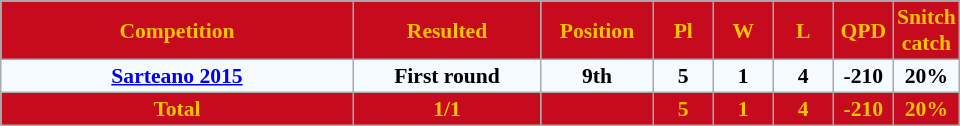<table style="background: #f9f9f9; border: 1px #aaa solid; border-collapse: collapse; font-size: 90%; text-align: center;" align="border" border="1" cellpadding="2" cellspacing="0">
<tr align=center bgcolor=#c60b1e style="color:#ffc400;">
<th width="230"><strong>Competition</strong></th>
<th width="120"><strong>Resulted</strong></th>
<th width="70"><strong>Position</strong></th>
<th width="35"><strong>Pl</strong></th>
<th width="35"><strong>W</strong></th>
<th width="35"><strong>L</strong></th>
<th width="35"><strong>QPD</strong></th>
<th width="35"><strong>Snitch catch</strong></th>
</tr>
<tr align="center" bgcolor="#F5FAFF">
<th> <a href='#'>Sarteano 2015</a></th>
<th>First round</th>
<th>9th</th>
<th>5</th>
<th>1</th>
<th>4</th>
<th>-210</th>
<th>20%</th>
</tr>
<tr style="color:#ffc400;" align="center" bgcolor="#c60b1e">
<th><strong>Total</strong></th>
<th><strong>1/1</strong></th>
<th><strong></strong></th>
<th><strong>5</strong></th>
<th><strong>1</strong></th>
<th><strong>4</strong></th>
<th><strong>-210</strong></th>
<th><strong>20%</strong></th>
</tr>
</table>
